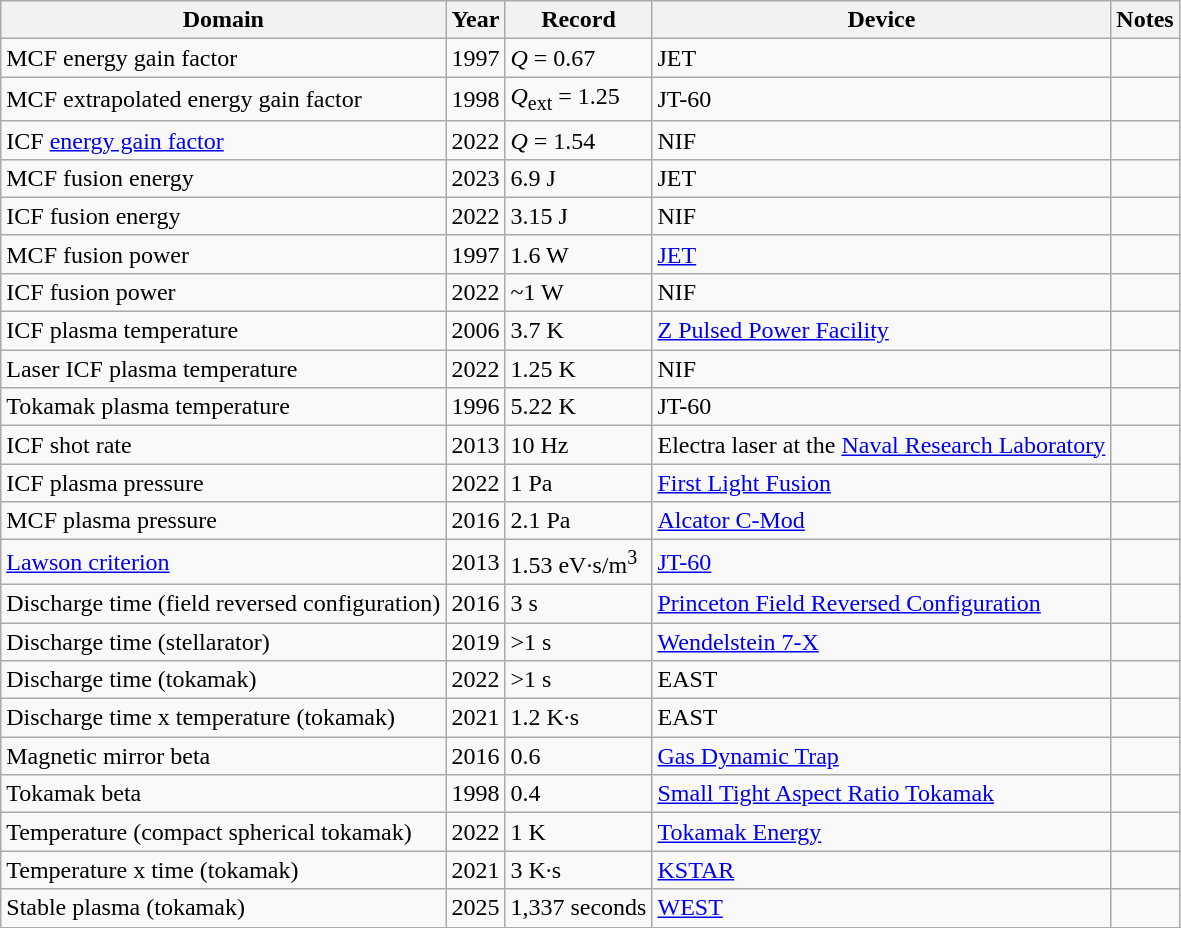<table class="wikitable sortable">
<tr>
<th>Domain</th>
<th>Year</th>
<th>Record</th>
<th>Device</th>
<th>Notes</th>
</tr>
<tr>
<td>MCF energy gain factor</td>
<td>1997</td>
<td><em>Q</em> = 0.67</td>
<td>JET</td>
<td></td>
</tr>
<tr>
<td>MCF extrapolated energy gain factor</td>
<td>1998</td>
<td><em>Q</em><sub>ext</sub> = 1.25</td>
<td>JT-60</td>
<td></td>
</tr>
<tr>
<td>ICF <a href='#'>energy gain factor</a></td>
<td>2022</td>
<td><em>Q</em> = 1.54</td>
<td>NIF</td>
<td></td>
</tr>
<tr>
<td>MCF fusion energy</td>
<td>2023</td>
<td>6.9 J</td>
<td>JET</td>
<td></td>
</tr>
<tr>
<td>ICF fusion energy</td>
<td>2022</td>
<td>3.15 J</td>
<td>NIF</td>
<td></td>
</tr>
<tr>
<td>MCF fusion power</td>
<td>1997</td>
<td>1.6 W</td>
<td><a href='#'>JET</a></td>
<td></td>
</tr>
<tr>
<td>ICF fusion power</td>
<td>2022</td>
<td>~1 W</td>
<td>NIF</td>
<td></td>
</tr>
<tr>
<td>ICF plasma temperature</td>
<td>2006</td>
<td>3.7 K</td>
<td><a href='#'>Z Pulsed Power Facility</a></td>
<td></td>
</tr>
<tr>
<td>Laser ICF plasma temperature</td>
<td>2022</td>
<td>1.25 K</td>
<td>NIF</td>
<td></td>
</tr>
<tr>
<td>Tokamak plasma temperature</td>
<td>1996</td>
<td>5.22 K</td>
<td>JT-60</td>
<td></td>
</tr>
<tr>
<td>ICF shot rate</td>
<td>2013</td>
<td>10 Hz</td>
<td>Electra laser at the <a href='#'>Naval Research Laboratory</a> </td>
<td></td>
</tr>
<tr>
<td>ICF plasma pressure</td>
<td>2022</td>
<td>1 Pa</td>
<td><a href='#'>First Light Fusion</a></td>
<td></td>
</tr>
<tr>
<td>MCF plasma pressure</td>
<td>2016</td>
<td>2.1 Pa</td>
<td><a href='#'>Alcator C-Mod</a></td>
<td></td>
</tr>
<tr>
<td><a href='#'>Lawson criterion</a></td>
<td>2013</td>
<td>1.53 eV·s/m<sup>3</sup></td>
<td><a href='#'>JT-60</a></td>
<td></td>
</tr>
<tr>
<td>Discharge time (field reversed configuration)</td>
<td>2016</td>
<td>3 s</td>
<td><a href='#'>Princeton Field Reversed Configuration</a></td>
<td></td>
</tr>
<tr>
<td>Discharge time (stellarator)</td>
<td>2019</td>
<td>>1 s</td>
<td><a href='#'>Wendelstein 7-X</a></td>
<td></td>
</tr>
<tr>
<td>Discharge time (tokamak)</td>
<td>2022</td>
<td>>1 s</td>
<td>EAST</td>
<td></td>
</tr>
<tr>
<td>Discharge time x temperature (tokamak)</td>
<td>2021</td>
<td>1.2 K·s</td>
<td>EAST</td>
<td></td>
</tr>
<tr>
<td>Magnetic mirror beta</td>
<td>2016</td>
<td>0.6</td>
<td><a href='#'>Gas Dynamic Trap</a></td>
<td></td>
</tr>
<tr>
<td>Tokamak beta</td>
<td>1998</td>
<td>0.4</td>
<td><a href='#'>Small Tight Aspect Ratio Tokamak</a></td>
<td></td>
</tr>
<tr>
<td>Temperature (compact spherical tokamak)</td>
<td>2022</td>
<td>1 K</td>
<td><a href='#'>Tokamak Energy</a></td>
<td></td>
</tr>
<tr>
<td>Temperature x time (tokamak)</td>
<td>2021</td>
<td>3 K·s</td>
<td><a href='#'>KSTAR</a></td>
<td></td>
</tr>
<tr>
<td>Stable plasma (tokamak)</td>
<td>2025</td>
<td>1,337 seconds</td>
<td><a href='#'>WEST</a></td>
<td></td>
</tr>
</table>
